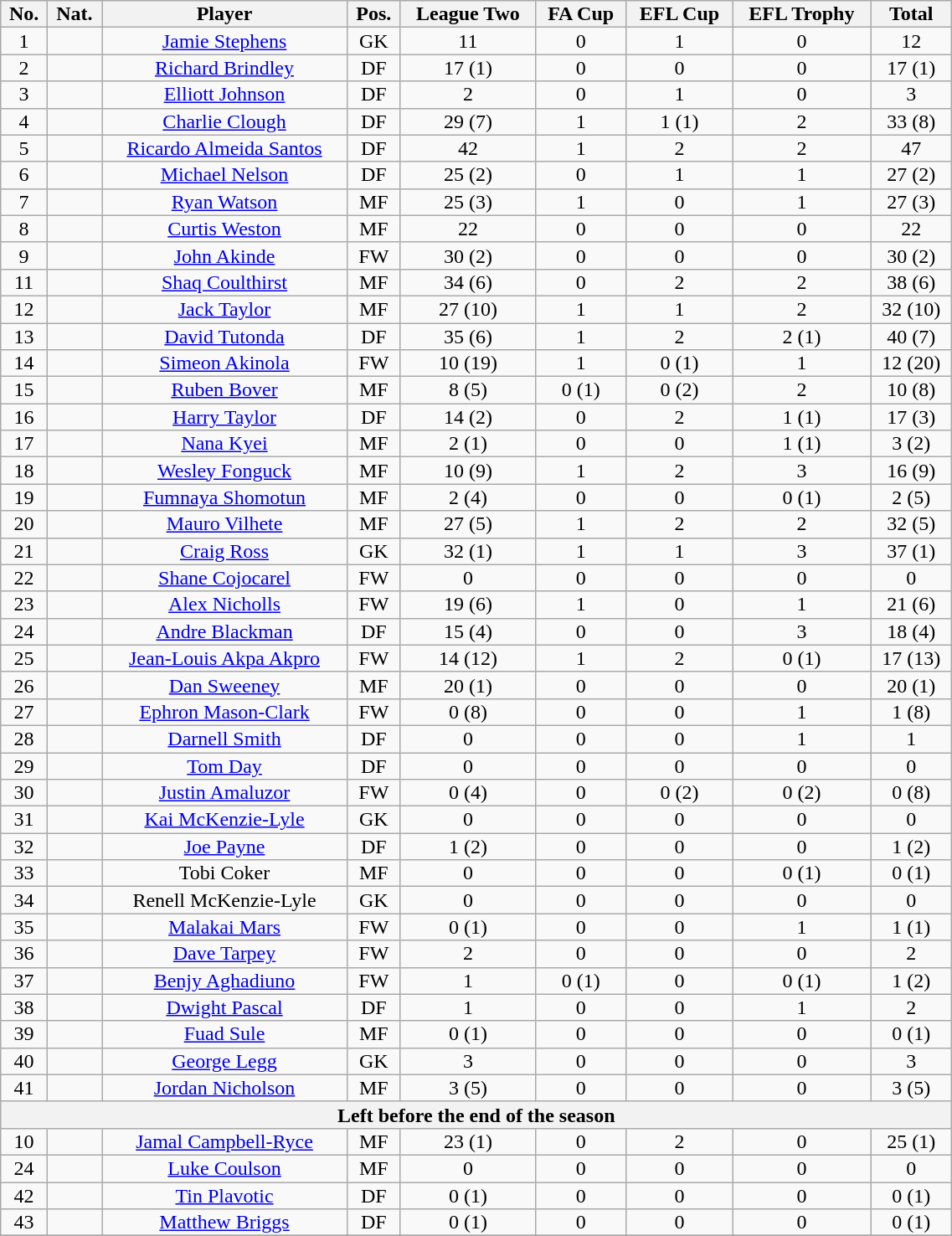<table class="wikitable sortable alternance" style="font-size:100%; text-align:center; line-height:14px; width:60%;">
<tr>
<th>No.</th>
<th>Nat.</th>
<th>Player</th>
<th>Pos.</th>
<th>League Two</th>
<th>FA Cup</th>
<th>EFL Cup</th>
<th>EFL Trophy</th>
<th>Total</th>
</tr>
<tr>
<td>1</td>
<td></td>
<td><a href='#'>Jamie Stephens</a></td>
<td>GK</td>
<td>11</td>
<td>0</td>
<td>1</td>
<td>0</td>
<td>12</td>
</tr>
<tr>
<td>2</td>
<td></td>
<td><a href='#'>Richard Brindley</a></td>
<td>DF</td>
<td>17 (1)</td>
<td>0</td>
<td>0</td>
<td>0</td>
<td>17 (1)</td>
</tr>
<tr>
<td>3</td>
<td></td>
<td><a href='#'>Elliott Johnson</a></td>
<td>DF</td>
<td>2</td>
<td>0</td>
<td>1</td>
<td>0</td>
<td>3</td>
</tr>
<tr>
<td>4</td>
<td></td>
<td><a href='#'>Charlie Clough</a></td>
<td>DF</td>
<td>29 (7)</td>
<td>1</td>
<td>1 (1)</td>
<td>2</td>
<td>33 (8)</td>
</tr>
<tr>
<td>5</td>
<td></td>
<td><a href='#'>Ricardo Almeida Santos</a></td>
<td>DF</td>
<td>42</td>
<td>1</td>
<td>2</td>
<td>2</td>
<td>47</td>
</tr>
<tr>
<td>6</td>
<td></td>
<td><a href='#'>Michael Nelson</a></td>
<td>DF</td>
<td>25 (2)</td>
<td>0</td>
<td>1</td>
<td>1</td>
<td>27 (2)</td>
</tr>
<tr>
<td>7</td>
<td></td>
<td><a href='#'>Ryan Watson</a></td>
<td>MF</td>
<td>25 (3)</td>
<td>1</td>
<td>0</td>
<td>1</td>
<td>27 (3)</td>
</tr>
<tr>
<td>8</td>
<td></td>
<td><a href='#'>Curtis Weston</a></td>
<td>MF</td>
<td>22</td>
<td>0</td>
<td>0</td>
<td>0</td>
<td>22</td>
</tr>
<tr>
<td>9</td>
<td></td>
<td><a href='#'>John Akinde</a></td>
<td>FW</td>
<td>30 (2)</td>
<td>0</td>
<td>0</td>
<td>0</td>
<td>30 (2)</td>
</tr>
<tr>
<td>11</td>
<td></td>
<td><a href='#'>Shaq Coulthirst</a></td>
<td>MF</td>
<td>34 (6)</td>
<td>0</td>
<td>2</td>
<td>2</td>
<td>38 (6)</td>
</tr>
<tr>
<td>12</td>
<td></td>
<td><a href='#'>Jack Taylor</a></td>
<td>MF</td>
<td>27 (10)</td>
<td>1</td>
<td>1</td>
<td>2</td>
<td>32 (10)</td>
</tr>
<tr>
<td>13</td>
<td></td>
<td><a href='#'>David Tutonda</a></td>
<td>DF</td>
<td>35 (6)</td>
<td>1</td>
<td>2</td>
<td>2 (1)</td>
<td>40 (7)</td>
</tr>
<tr>
<td>14</td>
<td></td>
<td><a href='#'>Simeon Akinola</a></td>
<td>FW</td>
<td>10 (19)</td>
<td>1</td>
<td>0 (1)</td>
<td>1</td>
<td>12 (20)</td>
</tr>
<tr>
<td>15</td>
<td></td>
<td><a href='#'>Ruben Bover</a></td>
<td>MF</td>
<td>8 (5)</td>
<td>0 (1)</td>
<td>0 (2)</td>
<td>2</td>
<td>10 (8)</td>
</tr>
<tr>
<td>16</td>
<td></td>
<td><a href='#'>Harry Taylor</a></td>
<td>DF</td>
<td>14 (2)</td>
<td>0</td>
<td>2</td>
<td>1 (1)</td>
<td>17 (3)</td>
</tr>
<tr>
<td>17</td>
<td></td>
<td><a href='#'>Nana Kyei</a></td>
<td>MF</td>
<td>2 (1)</td>
<td>0</td>
<td>0</td>
<td>1 (1)</td>
<td>3 (2)</td>
</tr>
<tr>
<td>18</td>
<td></td>
<td><a href='#'>Wesley Fonguck</a></td>
<td>MF</td>
<td>10 (9)</td>
<td>1</td>
<td>2</td>
<td>3</td>
<td>16 (9)</td>
</tr>
<tr>
<td>19</td>
<td></td>
<td><a href='#'>Fumnaya Shomotun</a></td>
<td>MF</td>
<td>2 (4)</td>
<td>0</td>
<td>0</td>
<td>0 (1)</td>
<td>2 (5)</td>
</tr>
<tr>
<td>20</td>
<td></td>
<td><a href='#'>Mauro Vilhete</a></td>
<td>MF</td>
<td>27 (5)</td>
<td>1</td>
<td>2</td>
<td>2</td>
<td>32 (5)</td>
</tr>
<tr>
<td>21</td>
<td></td>
<td><a href='#'>Craig Ross</a></td>
<td>GK</td>
<td>32 (1)</td>
<td>1</td>
<td>1</td>
<td>3</td>
<td>37 (1)</td>
</tr>
<tr>
<td>22</td>
<td></td>
<td><a href='#'>Shane Cojocarel</a></td>
<td>FW</td>
<td>0</td>
<td>0</td>
<td>0</td>
<td>0</td>
<td>0</td>
</tr>
<tr>
<td>23</td>
<td></td>
<td><a href='#'>Alex Nicholls</a></td>
<td>FW</td>
<td>19 (6)</td>
<td>1</td>
<td>0</td>
<td>1</td>
<td>21 (6)</td>
</tr>
<tr>
<td>24</td>
<td></td>
<td><a href='#'>Andre Blackman</a></td>
<td>DF</td>
<td>15 (4)</td>
<td>0</td>
<td>0</td>
<td>3</td>
<td>18 (4)</td>
</tr>
<tr>
<td>25</td>
<td></td>
<td><a href='#'>Jean-Louis Akpa Akpro</a></td>
<td>FW</td>
<td>14 (12)</td>
<td>1</td>
<td>2</td>
<td>0 (1)</td>
<td>17 (13)</td>
</tr>
<tr>
<td>26</td>
<td></td>
<td><a href='#'>Dan Sweeney</a></td>
<td>MF</td>
<td>20 (1)</td>
<td>0</td>
<td>0</td>
<td>0</td>
<td>20 (1)</td>
</tr>
<tr>
<td>27</td>
<td></td>
<td><a href='#'>Ephron Mason-Clark</a></td>
<td>FW</td>
<td>0 (8)</td>
<td>0</td>
<td>0</td>
<td>1</td>
<td>1 (8)</td>
</tr>
<tr>
<td>28</td>
<td></td>
<td><a href='#'>Darnell Smith</a></td>
<td>DF</td>
<td>0</td>
<td>0</td>
<td>0</td>
<td>1</td>
<td>1</td>
</tr>
<tr>
<td>29</td>
<td></td>
<td><a href='#'>Tom Day</a></td>
<td>DF</td>
<td>0</td>
<td>0</td>
<td>0</td>
<td>0</td>
<td>0</td>
</tr>
<tr>
<td>30</td>
<td></td>
<td><a href='#'>Justin Amaluzor</a></td>
<td>FW</td>
<td>0 (4)</td>
<td>0</td>
<td>0 (2)</td>
<td>0 (2)</td>
<td>0 (8)</td>
</tr>
<tr>
<td>31</td>
<td></td>
<td><a href='#'>Kai McKenzie-Lyle</a></td>
<td>GK</td>
<td>0</td>
<td>0</td>
<td>0</td>
<td>0</td>
<td>0</td>
</tr>
<tr>
<td>32</td>
<td></td>
<td><a href='#'>Joe Payne</a></td>
<td>DF</td>
<td>1 (2)</td>
<td>0</td>
<td>0</td>
<td>0</td>
<td>1 (2)</td>
</tr>
<tr>
<td>33</td>
<td></td>
<td>Tobi Coker</td>
<td>MF</td>
<td>0</td>
<td>0</td>
<td>0</td>
<td>0 (1)</td>
<td>0 (1)</td>
</tr>
<tr>
<td>34</td>
<td></td>
<td>Renell McKenzie-Lyle</td>
<td>GK</td>
<td>0</td>
<td>0</td>
<td>0</td>
<td>0</td>
<td>0</td>
</tr>
<tr>
<td>35</td>
<td></td>
<td><a href='#'>Malakai Mars</a></td>
<td>FW</td>
<td>0 (1)</td>
<td>0</td>
<td>0</td>
<td>1</td>
<td>1 (1)</td>
</tr>
<tr>
<td>36</td>
<td></td>
<td><a href='#'>Dave Tarpey</a></td>
<td>FW</td>
<td>2</td>
<td>0</td>
<td>0</td>
<td>0</td>
<td>2</td>
</tr>
<tr>
<td>37</td>
<td></td>
<td><a href='#'>Benjy Aghadiuno</a></td>
<td>FW</td>
<td>1</td>
<td>0 (1)</td>
<td>0</td>
<td>0 (1)</td>
<td>1 (2)</td>
</tr>
<tr>
<td>38</td>
<td></td>
<td><a href='#'>Dwight Pascal</a></td>
<td>DF</td>
<td>1</td>
<td>0</td>
<td>0</td>
<td>1</td>
<td>2</td>
</tr>
<tr>
<td>39</td>
<td></td>
<td><a href='#'>Fuad Sule</a></td>
<td>MF</td>
<td>0 (1)</td>
<td>0</td>
<td>0</td>
<td>0</td>
<td>0 (1)</td>
</tr>
<tr>
<td>40</td>
<td></td>
<td><a href='#'>George Legg</a></td>
<td>GK</td>
<td>3</td>
<td>0</td>
<td>0</td>
<td>0</td>
<td>3</td>
</tr>
<tr>
<td>41</td>
<td></td>
<td><a href='#'>Jordan Nicholson</a></td>
<td>MF</td>
<td>3 (5)</td>
<td>0</td>
<td>0</td>
<td>0</td>
<td>3 (5)</td>
</tr>
<tr>
<th colspan="9">Left before the end of the season</th>
</tr>
<tr>
<td>10</td>
<td></td>
<td><a href='#'>Jamal Campbell-Ryce</a></td>
<td>MF</td>
<td>23 (1)</td>
<td>0</td>
<td>2</td>
<td>0</td>
<td>25 (1)</td>
</tr>
<tr>
<td>24</td>
<td></td>
<td><a href='#'>Luke Coulson</a></td>
<td>MF</td>
<td>0</td>
<td>0</td>
<td>0</td>
<td>0</td>
<td>0</td>
</tr>
<tr>
<td>42</td>
<td></td>
<td><a href='#'>Tin Plavotic</a></td>
<td>DF</td>
<td>0 (1)</td>
<td>0</td>
<td>0</td>
<td>0</td>
<td>0 (1)</td>
</tr>
<tr>
<td>43</td>
<td></td>
<td><a href='#'>Matthew Briggs</a></td>
<td>DF</td>
<td>0 (1)</td>
<td>0</td>
<td>0</td>
<td>0</td>
<td>0 (1)</td>
</tr>
<tr>
</tr>
</table>
